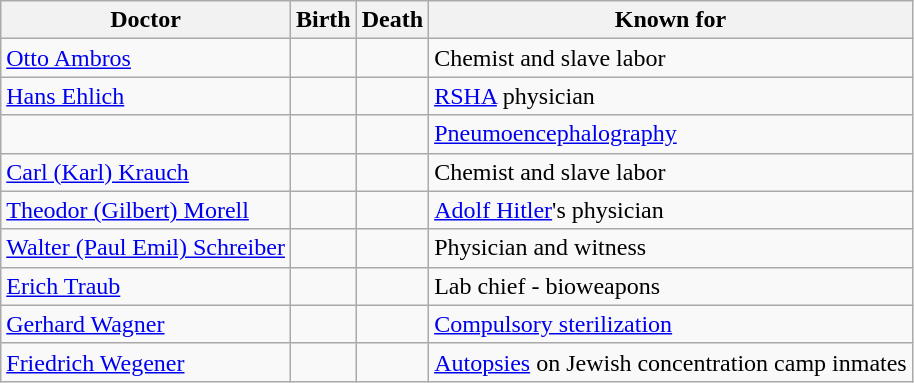<table class="wikitable sortable">
<tr>
<th>Doctor</th>
<th>Birth</th>
<th>Death</th>
<th>Known for</th>
</tr>
<tr>
<td><a href='#'>Otto Ambros</a></td>
<td></td>
<td></td>
<td>Chemist and slave labor</td>
</tr>
<tr>
<td><a href='#'>Hans Ehlich</a></td>
<td></td>
<td></td>
<td><a href='#'>RSHA</a> physician</td>
</tr>
<tr>
<td></td>
<td></td>
<td></td>
<td><a href='#'>Pneumoencephalography</a></td>
</tr>
<tr>
<td><a href='#'>Carl (Karl) Krauch</a></td>
<td></td>
<td></td>
<td>Chemist and slave labor</td>
</tr>
<tr>
<td><a href='#'>Theodor (Gilbert) Morell</a></td>
<td></td>
<td></td>
<td><a href='#'>Adolf Hitler</a>'s physician</td>
</tr>
<tr>
<td><a href='#'>Walter (Paul Emil) Schreiber</a></td>
<td></td>
<td></td>
<td>Physician and witness</td>
</tr>
<tr>
<td><a href='#'>Erich Traub</a></td>
<td></td>
<td></td>
<td>Lab chief - bioweapons</td>
</tr>
<tr>
<td><a href='#'>Gerhard Wagner</a></td>
<td></td>
<td></td>
<td><a href='#'>Compulsory sterilization</a></td>
</tr>
<tr>
<td><a href='#'>Friedrich Wegener</a></td>
<td></td>
<td></td>
<td><a href='#'>Autopsies</a> on Jewish concentration camp inmates</td>
</tr>
</table>
